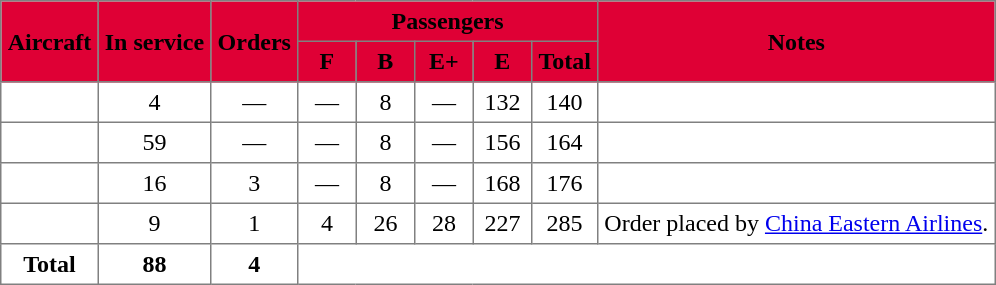<table class="toccolours" border="1" cellpadding="4" style="border-collapse:collapse;text-align:center;margin:auto;">
<tr bgcolor=#DF0035>
<th rowspan="2"><span>Aircraft</span></th>
<th rowspan="2"><span>In service</span></th>
<th rowspan="2"><span>Orders</span></th>
<th colspan="5"><span>Passengers</span></th>
<th rowspan="2"><span>Notes</span></th>
</tr>
<tr bgcolor=#DF0035>
<th style="width:30px;"><abbr><span>F</span></abbr></th>
<th style="width:30px;"><abbr><span>B</span></abbr></th>
<th style="width:30px;"><abbr><span>E+</span></abbr></th>
<th style="width:30px;"><abbr><span>E</span></abbr></th>
<th style="width:30px;"><span>Total</span></th>
</tr>
<tr>
<td></td>
<td>4</td>
<td>—</td>
<td>—</td>
<td>8</td>
<td>—</td>
<td>132</td>
<td>140</td>
<td></td>
</tr>
<tr>
<td></td>
<td>59</td>
<td>—</td>
<td>—</td>
<td>8</td>
<td>—</td>
<td>156</td>
<td>164</td>
<td></td>
</tr>
<tr>
<td></td>
<td>16</td>
<td>3</td>
<td>—</td>
<td>8</td>
<td>—</td>
<td>168</td>
<td>176</td>
<td></td>
</tr>
<tr>
<td></td>
<td>9</td>
<td>1</td>
<td>4</td>
<td>26</td>
<td>28</td>
<td>227</td>
<td>285</td>
<td>Order placed by <a href='#'>China Eastern Airlines</a>.</td>
</tr>
<tr>
<th>Total</th>
<th>88</th>
<th>4</th>
<th colspan="6"></th>
</tr>
</table>
